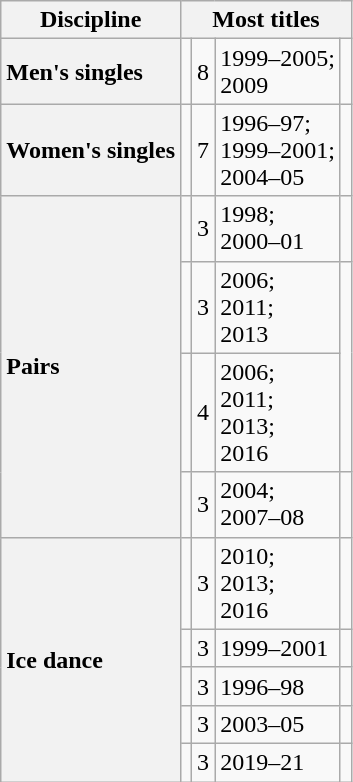<table class="wikitable unsortable" style="text-align:left">
<tr>
<th scope="col">Discipline</th>
<th colspan="4" scope="col">Most titles</th>
</tr>
<tr>
<th scope="row" style="text-align:left">Men's singles</th>
<td></td>
<td>8</td>
<td>1999–2005;<br>2009</td>
<td></td>
</tr>
<tr>
<th scope="row" style="text-align:left">Women's singles</th>
<td></td>
<td>7</td>
<td>1996–97;<br>1999–2001;<br>2004–05</td>
<td></td>
</tr>
<tr>
<th rowspan="4" scope="row" style="text-align:left">Pairs</th>
<td></td>
<td>3</td>
<td>1998;<br>2000–01</td>
<td></td>
</tr>
<tr>
<td></td>
<td>3</td>
<td>2006;<br>2011;<br>2013</td>
<td rowspan="2"></td>
</tr>
<tr>
<td></td>
<td>4</td>
<td>2006;<br>2011;<br>2013;<br>2016</td>
</tr>
<tr>
<td></td>
<td>3</td>
<td>2004;<br>2007–08</td>
<td></td>
</tr>
<tr>
<th rowspan="5" scope="row" style="text-align:left">Ice dance</th>
<td></td>
<td>3</td>
<td>2010;<br>2013;<br>2016</td>
<td></td>
</tr>
<tr>
<td></td>
<td>3</td>
<td>1999–2001</td>
<td></td>
</tr>
<tr>
<td></td>
<td>3</td>
<td>1996–98</td>
<td></td>
</tr>
<tr>
<td></td>
<td>3</td>
<td>2003–05</td>
<td></td>
</tr>
<tr>
<td></td>
<td>3</td>
<td>2019–21</td>
<td></td>
</tr>
</table>
